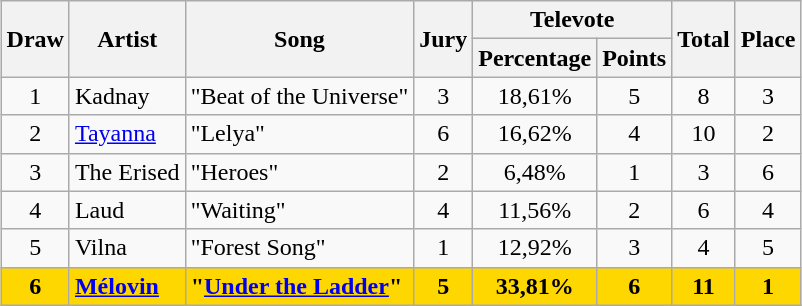<table class="sortable wikitable" style="margin: 1em auto 1em auto; text-align:center;">
<tr>
<th rowspan="2">Draw</th>
<th rowspan="2">Artist</th>
<th rowspan="2">Song</th>
<th rowspan="2">Jury</th>
<th colspan="2" class="unsortable">Televote</th>
<th rowspan="2">Total</th>
<th rowspan="2">Place</th>
</tr>
<tr>
<th>Percentage</th>
<th>Points</th>
</tr>
<tr>
<td>1</td>
<td style="text-align:left">Kadnay</td>
<td style="text-align:left">"Beat of the Universe"</td>
<td>3</td>
<td>18,61%</td>
<td>5</td>
<td>8</td>
<td>3</td>
</tr>
<tr>
<td>2</td>
<td style="text-align:left"><a href='#'>Tayanna</a></td>
<td style="text-align:left">"Lelya"</td>
<td>6</td>
<td>16,62%</td>
<td>4</td>
<td>10</td>
<td>2</td>
</tr>
<tr>
<td>3</td>
<td style="text-align:left">The Erised</td>
<td style="text-align:left">"Heroes"</td>
<td>2</td>
<td>6,48%</td>
<td>1</td>
<td>3</td>
<td>6</td>
</tr>
<tr>
<td>4</td>
<td style="text-align:left">Laud</td>
<td style="text-align:left">"Waiting"</td>
<td>4</td>
<td>11,56%</td>
<td>2</td>
<td>6</td>
<td>4</td>
</tr>
<tr>
<td>5</td>
<td style="text-align:left">Vilna</td>
<td style="text-align:left">"Forest Song"</td>
<td>1</td>
<td>12,92%</td>
<td>3</td>
<td>4</td>
<td>5</td>
</tr>
<tr style="font-weight:bold; background:gold;">
<td>6</td>
<td style="text-align:left"><a href='#'>Mélovin</a></td>
<td style="text-align:left">"<a href='#'>Under the Ladder</a>"</td>
<td>5</td>
<td>33,81%</td>
<td>6</td>
<td>11</td>
<td>1</td>
</tr>
</table>
